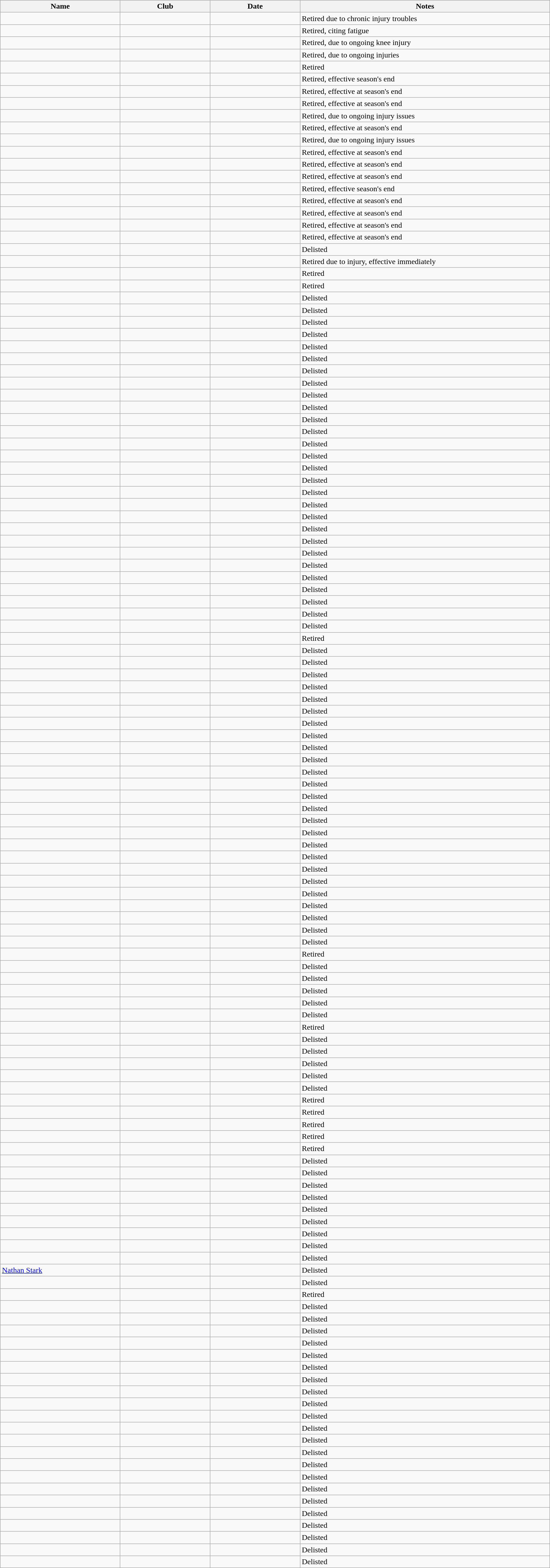<table class="wikitable sortable" style="text-align:left">
<tr style="background:#C1D8FF;">
<th style="width:12%;">Name</th>
<th width=9%>Club</th>
<th width=9%>Date</th>
<th style="width:25%;">Notes</th>
</tr>
<tr>
<td></td>
<td></td>
<td></td>
<td>Retired due to chronic injury troubles</td>
</tr>
<tr>
<td></td>
<td></td>
<td></td>
<td>Retired, citing fatigue</td>
</tr>
<tr>
<td></td>
<td></td>
<td></td>
<td>Retired, due to ongoing knee injury</td>
</tr>
<tr>
<td></td>
<td></td>
<td></td>
<td>Retired, due to ongoing injuries</td>
</tr>
<tr>
<td></td>
<td></td>
<td></td>
<td>Retired</td>
</tr>
<tr>
<td></td>
<td></td>
<td></td>
<td>Retired, effective season's end</td>
</tr>
<tr>
<td></td>
<td></td>
<td></td>
<td>Retired, effective at season's end</td>
</tr>
<tr>
<td></td>
<td></td>
<td></td>
<td>Retired, effective at season's end</td>
</tr>
<tr>
<td></td>
<td></td>
<td></td>
<td>Retired, due to ongoing injury issues</td>
</tr>
<tr>
<td></td>
<td></td>
<td></td>
<td>Retired, effective at season's end</td>
</tr>
<tr>
<td></td>
<td></td>
<td></td>
<td>Retired, due to ongoing injury issues</td>
</tr>
<tr>
<td></td>
<td></td>
<td></td>
<td>Retired, effective at season's end</td>
</tr>
<tr>
<td></td>
<td></td>
<td></td>
<td>Retired, effective at season's end</td>
</tr>
<tr>
<td></td>
<td></td>
<td></td>
<td>Retired, effective at season's end</td>
</tr>
<tr>
<td></td>
<td></td>
<td></td>
<td>Retired, effective season's end</td>
</tr>
<tr>
<td></td>
<td></td>
<td></td>
<td>Retired, effective at season's end</td>
</tr>
<tr>
<td></td>
<td></td>
<td></td>
<td>Retired, effective at season's end</td>
</tr>
<tr>
<td></td>
<td></td>
<td></td>
<td>Retired, effective at season's end</td>
</tr>
<tr>
<td></td>
<td></td>
<td></td>
<td>Retired, effective at season's end</td>
</tr>
<tr>
<td></td>
<td></td>
<td></td>
<td>Delisted</td>
</tr>
<tr>
<td></td>
<td></td>
<td></td>
<td>Retired due to injury, effective immediately</td>
</tr>
<tr>
<td></td>
<td></td>
<td></td>
<td>Retired</td>
</tr>
<tr>
<td></td>
<td></td>
<td></td>
<td>Retired</td>
</tr>
<tr>
<td></td>
<td></td>
<td></td>
<td>Delisted</td>
</tr>
<tr>
<td></td>
<td></td>
<td></td>
<td>Delisted</td>
</tr>
<tr>
<td></td>
<td></td>
<td></td>
<td>Delisted</td>
</tr>
<tr>
<td></td>
<td></td>
<td></td>
<td>Delisted</td>
</tr>
<tr>
<td></td>
<td></td>
<td></td>
<td>Delisted</td>
</tr>
<tr>
<td></td>
<td></td>
<td></td>
<td>Delisted</td>
</tr>
<tr>
<td></td>
<td></td>
<td></td>
<td>Delisted</td>
</tr>
<tr>
<td></td>
<td></td>
<td></td>
<td>Delisted</td>
</tr>
<tr>
<td></td>
<td></td>
<td></td>
<td>Delisted</td>
</tr>
<tr>
<td></td>
<td></td>
<td></td>
<td>Delisted</td>
</tr>
<tr>
<td></td>
<td></td>
<td></td>
<td>Delisted</td>
</tr>
<tr>
<td></td>
<td></td>
<td></td>
<td>Delisted</td>
</tr>
<tr>
<td></td>
<td></td>
<td></td>
<td>Delisted</td>
</tr>
<tr>
<td></td>
<td></td>
<td></td>
<td>Delisted</td>
</tr>
<tr>
<td></td>
<td></td>
<td></td>
<td>Delisted</td>
</tr>
<tr>
<td></td>
<td></td>
<td></td>
<td>Delisted</td>
</tr>
<tr>
<td></td>
<td></td>
<td></td>
<td>Delisted</td>
</tr>
<tr>
<td></td>
<td></td>
<td></td>
<td>Delisted</td>
</tr>
<tr>
<td></td>
<td></td>
<td></td>
<td>Delisted</td>
</tr>
<tr>
<td></td>
<td></td>
<td></td>
<td>Delisted</td>
</tr>
<tr>
<td></td>
<td></td>
<td></td>
<td>Delisted</td>
</tr>
<tr>
<td></td>
<td></td>
<td></td>
<td>Delisted</td>
</tr>
<tr>
<td></td>
<td></td>
<td></td>
<td>Delisted</td>
</tr>
<tr>
<td></td>
<td></td>
<td></td>
<td>Delisted</td>
</tr>
<tr>
<td></td>
<td></td>
<td></td>
<td>Delisted</td>
</tr>
<tr>
<td></td>
<td></td>
<td></td>
<td>Delisted</td>
</tr>
<tr>
<td></td>
<td></td>
<td></td>
<td>Delisted</td>
</tr>
<tr>
<td></td>
<td></td>
<td></td>
<td>Delisted</td>
</tr>
<tr>
<td></td>
<td></td>
<td></td>
<td>Retired</td>
</tr>
<tr>
<td></td>
<td></td>
<td></td>
<td>Delisted</td>
</tr>
<tr>
<td></td>
<td></td>
<td></td>
<td>Delisted</td>
</tr>
<tr>
<td></td>
<td></td>
<td></td>
<td>Delisted</td>
</tr>
<tr>
<td></td>
<td></td>
<td></td>
<td>Delisted</td>
</tr>
<tr>
<td></td>
<td></td>
<td></td>
<td>Delisted</td>
</tr>
<tr>
<td></td>
<td></td>
<td></td>
<td>Delisted</td>
</tr>
<tr>
<td></td>
<td></td>
<td></td>
<td>Delisted</td>
</tr>
<tr>
<td></td>
<td></td>
<td></td>
<td>Delisted</td>
</tr>
<tr>
<td></td>
<td></td>
<td></td>
<td>Delisted</td>
</tr>
<tr>
<td></td>
<td></td>
<td></td>
<td>Delisted</td>
</tr>
<tr>
<td></td>
<td></td>
<td></td>
<td>Delisted</td>
</tr>
<tr>
<td></td>
<td></td>
<td></td>
<td>Delisted</td>
</tr>
<tr>
<td></td>
<td></td>
<td></td>
<td>Delisted</td>
</tr>
<tr>
<td></td>
<td></td>
<td></td>
<td>Delisted</td>
</tr>
<tr>
<td></td>
<td></td>
<td></td>
<td>Delisted</td>
</tr>
<tr>
<td></td>
<td></td>
<td></td>
<td>Delisted</td>
</tr>
<tr>
<td></td>
<td></td>
<td></td>
<td>Delisted</td>
</tr>
<tr>
<td></td>
<td></td>
<td></td>
<td>Delisted</td>
</tr>
<tr>
<td></td>
<td></td>
<td></td>
<td>Delisted</td>
</tr>
<tr>
<td></td>
<td></td>
<td></td>
<td>Delisted</td>
</tr>
<tr>
<td></td>
<td></td>
<td></td>
<td>Delisted</td>
</tr>
<tr>
<td></td>
<td></td>
<td></td>
<td>Delisted</td>
</tr>
<tr>
<td></td>
<td></td>
<td></td>
<td>Delisted</td>
</tr>
<tr>
<td></td>
<td></td>
<td></td>
<td>Delisted</td>
</tr>
<tr>
<td></td>
<td></td>
<td></td>
<td>Delisted</td>
</tr>
<tr>
<td></td>
<td></td>
<td></td>
<td>Retired</td>
</tr>
<tr>
<td></td>
<td></td>
<td></td>
<td>Delisted</td>
</tr>
<tr>
<td></td>
<td></td>
<td></td>
<td>Delisted</td>
</tr>
<tr>
<td></td>
<td></td>
<td></td>
<td>Delisted</td>
</tr>
<tr>
<td></td>
<td></td>
<td></td>
<td>Delisted</td>
</tr>
<tr>
<td></td>
<td></td>
<td></td>
<td>Delisted</td>
</tr>
<tr>
<td></td>
<td></td>
<td></td>
<td>Retired</td>
</tr>
<tr>
<td></td>
<td></td>
<td></td>
<td>Delisted</td>
</tr>
<tr>
<td></td>
<td></td>
<td></td>
<td>Delisted</td>
</tr>
<tr>
<td></td>
<td></td>
<td></td>
<td>Delisted</td>
</tr>
<tr>
<td></td>
<td></td>
<td></td>
<td>Delisted</td>
</tr>
<tr>
<td></td>
<td></td>
<td></td>
<td>Delisted</td>
</tr>
<tr>
<td></td>
<td></td>
<td></td>
<td>Retired</td>
</tr>
<tr>
<td></td>
<td></td>
<td></td>
<td>Retired</td>
</tr>
<tr>
<td></td>
<td></td>
<td></td>
<td>Retired</td>
</tr>
<tr>
<td></td>
<td></td>
<td></td>
<td>Retired</td>
</tr>
<tr>
<td></td>
<td></td>
<td></td>
<td>Retired</td>
</tr>
<tr>
<td></td>
<td></td>
<td></td>
<td>Delisted</td>
</tr>
<tr>
<td></td>
<td></td>
<td></td>
<td>Delisted</td>
</tr>
<tr>
<td></td>
<td></td>
<td></td>
<td>Delisted</td>
</tr>
<tr>
<td></td>
<td></td>
<td></td>
<td>Delisted</td>
</tr>
<tr>
<td></td>
<td></td>
<td></td>
<td>Delisted</td>
</tr>
<tr>
<td></td>
<td></td>
<td></td>
<td>Delisted</td>
</tr>
<tr>
<td></td>
<td></td>
<td></td>
<td>Delisted</td>
</tr>
<tr>
<td></td>
<td></td>
<td></td>
<td>Delisted</td>
</tr>
<tr>
<td></td>
<td></td>
<td></td>
<td>Delisted</td>
</tr>
<tr>
<td><a href='#'>Nathan Stark</a></td>
<td></td>
<td></td>
<td>Delisted</td>
</tr>
<tr>
<td></td>
<td></td>
<td></td>
<td>Delisted</td>
</tr>
<tr>
<td></td>
<td></td>
<td></td>
<td>Retired</td>
</tr>
<tr>
<td></td>
<td></td>
<td></td>
<td>Delisted</td>
</tr>
<tr>
<td></td>
<td></td>
<td></td>
<td>Delisted</td>
</tr>
<tr>
<td></td>
<td></td>
<td></td>
<td>Delisted</td>
</tr>
<tr>
<td></td>
<td></td>
<td></td>
<td>Delisted</td>
</tr>
<tr>
<td></td>
<td></td>
<td></td>
<td>Delisted</td>
</tr>
<tr>
<td></td>
<td></td>
<td></td>
<td>Delisted</td>
</tr>
<tr>
<td></td>
<td></td>
<td></td>
<td>Delisted</td>
</tr>
<tr>
<td></td>
<td></td>
<td></td>
<td>Delisted</td>
</tr>
<tr>
<td></td>
<td></td>
<td></td>
<td>Delisted</td>
</tr>
<tr>
<td></td>
<td></td>
<td></td>
<td>Delisted</td>
</tr>
<tr>
<td></td>
<td></td>
<td></td>
<td>Delisted</td>
</tr>
<tr>
<td></td>
<td></td>
<td></td>
<td>Delisted</td>
</tr>
<tr>
<td></td>
<td></td>
<td></td>
<td>Delisted</td>
</tr>
<tr>
<td></td>
<td></td>
<td></td>
<td>Delisted</td>
</tr>
<tr>
<td></td>
<td></td>
<td></td>
<td>Delisted</td>
</tr>
<tr>
<td></td>
<td></td>
<td></td>
<td>Delisted</td>
</tr>
<tr>
<td></td>
<td></td>
<td></td>
<td>Delisted</td>
</tr>
<tr>
<td></td>
<td></td>
<td></td>
<td>Delisted</td>
</tr>
<tr>
<td></td>
<td></td>
<td></td>
<td>Delisted</td>
</tr>
<tr>
<td></td>
<td></td>
<td></td>
<td>Delisted</td>
</tr>
<tr>
<td></td>
<td></td>
<td></td>
<td>Delisted</td>
</tr>
<tr>
<td></td>
<td></td>
<td></td>
<td>Delisted</td>
</tr>
</table>
